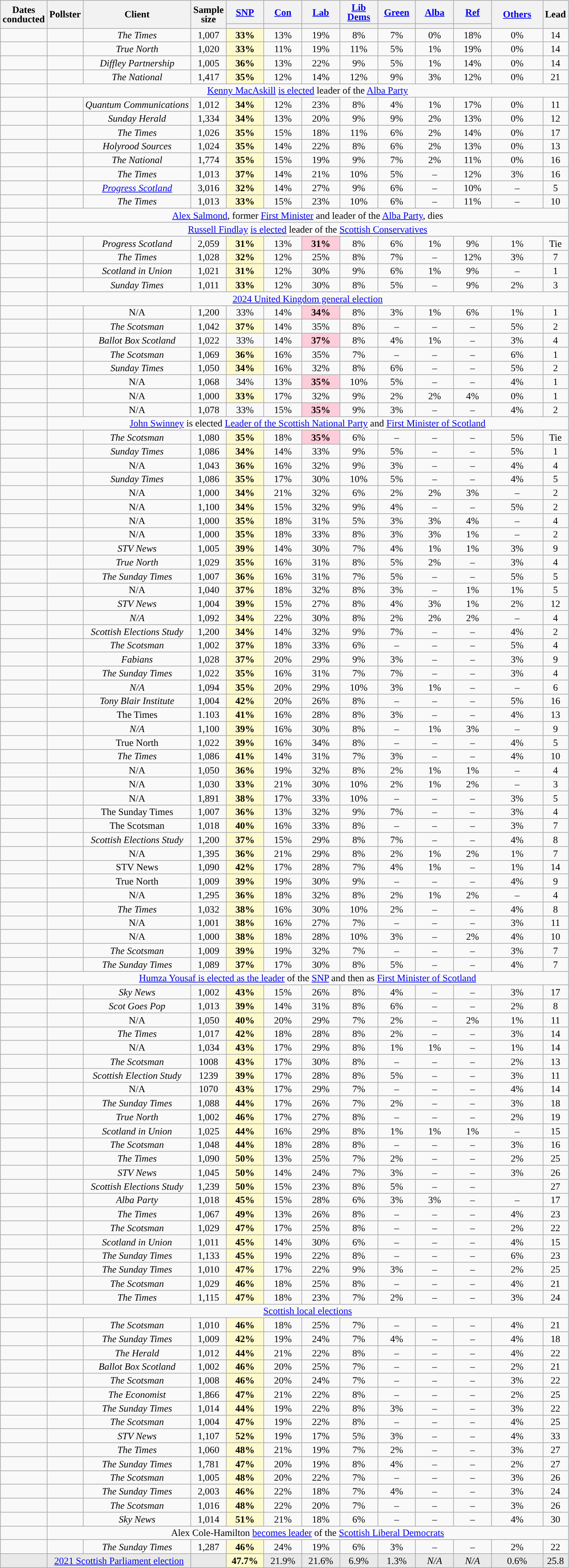<table class="wikitable sortable mw-datatable" style="text-align:center;font-size:90%;line-height:14px;">
<tr>
<th rowspan="2">Dates<br>conducted</th>
<th rowspan="2">Pollster</th>
<th rowspan="2">Client</th>
<th rowspan="2" data-sort-type="number">Sample<br>size</th>
<th class="unsortable" style="width:50px;"><a href='#'>SNP</a></th>
<th class="unsortable" style="width:50px;"><a href='#'>Con</a></th>
<th class="unsortable" style="width:50px;"><a href='#'>Lab</a></th>
<th class="unsortable" style="width:50px;"><a href='#'>Lib Dems</a></th>
<th class="unsortable" style="width:50px;"><a href='#'>Green</a></th>
<th class="unsortable" style="width:50px;"><a href='#'>Alba</a></th>
<th class="unsortable" style="width:50px;"><a href='#'>Ref</a></th>
<th rowspan="2" class="unsortable" style="width:70px;"><a href='#'>Others</a></th>
<th rowspan="2" data-sort-type="number">Lead</th>
</tr>
<tr>
<th data-sort-type="number" style="background:"></th>
<th data-sort-type="number" style="background:"></th>
<th data-sort-type="number" style="background:"></th>
<th data-sort-type="number" style="background:"></th>
<th data-sort-type="number" style="background:"></th>
<th data-sort-type="number" style="background:"></th>
<th data-sort-type="number" style="background:"></th>
</tr>
<tr>
<td></td>
<td></td>
<td><em>The Times</em></td>
<td>1,007</td>
<td style="background:#FEFACD;"><strong>33%</strong></td>
<td>13%</td>
<td>19%</td>
<td>8%</td>
<td>7%</td>
<td>0%</td>
<td>18%</td>
<td>0%</td>
<td style="background:">14</td>
</tr>
<tr>
<td></td>
<td></td>
<td><em>True North</em></td>
<td>1,020</td>
<td style="background:#FEFACD;"><strong>33%</strong></td>
<td>11%</td>
<td>19%</td>
<td>11%</td>
<td>5%</td>
<td>1%</td>
<td>19%</td>
<td>0%</td>
<td style="background:">14</td>
</tr>
<tr>
<td></td>
<td></td>
<td><em>Diffley Partnership</em></td>
<td>1,005</td>
<td style="background:#FEFACD;"><strong>36%</strong></td>
<td>13%</td>
<td>22%</td>
<td>9%</td>
<td>5%</td>
<td>1%</td>
<td>14%</td>
<td>0%</td>
<td style="background:">14</td>
</tr>
<tr>
<td></td>
<td></td>
<td><em>The National</em></td>
<td>1,417</td>
<td style="background:#FEFACD;"><strong>35%</strong></td>
<td>12%</td>
<td>14%</td>
<td>12%</td>
<td>9%</td>
<td>3%</td>
<td>12%</td>
<td>0%</td>
<td style="background:">21</td>
</tr>
<tr>
<td></td>
<td colspan="12"><a href='#'>Kenny MacAskill</a> <a href='#'>is elected</a> leader of the <a href='#'>Alba Party</a></td>
</tr>
<tr>
<td></td>
<td></td>
<td><em>Quantum Communications</em></td>
<td>1,012</td>
<td style="background:#FEFACD;"><strong>34%</strong></td>
<td>12%</td>
<td>23%</td>
<td>8%</td>
<td>4%</td>
<td>1%</td>
<td>17%</td>
<td>0%</td>
<td style="background:">11</td>
</tr>
<tr>
<td></td>
<td></td>
<td><em>Sunday Herald</em></td>
<td>1,334</td>
<td style="background:#FEFACD;"><strong>34%</strong></td>
<td>13%</td>
<td>20%</td>
<td>9%</td>
<td>9%</td>
<td>2%</td>
<td>13%</td>
<td>0%</td>
<td style="background:">12</td>
</tr>
<tr>
<td></td>
<td></td>
<td><em>The Times</em></td>
<td>1,026</td>
<td style="background:#FEFACD;"><strong>35%</strong></td>
<td>15%</td>
<td>18%</td>
<td>11%</td>
<td>6%</td>
<td>2%</td>
<td>14%</td>
<td>0%</td>
<td style="background:">17</td>
</tr>
<tr>
<td></td>
<td></td>
<td><em>Holyrood Sources</em></td>
<td>1,024</td>
<td style="background:#FEFACD;"><strong>35%</strong></td>
<td>14%</td>
<td>22%</td>
<td>8%</td>
<td>6%</td>
<td>2%</td>
<td>13%</td>
<td>0%</td>
<td style="background:">13</td>
</tr>
<tr>
<td></td>
<td></td>
<td><em>The National</em></td>
<td>1,774</td>
<td style="background:#FEFACD;"><strong>35%</strong></td>
<td>15%</td>
<td>19%</td>
<td>9%</td>
<td>7%</td>
<td>2%</td>
<td>11%</td>
<td>0%</td>
<td style="background:">16</td>
</tr>
<tr>
<td></td>
<td></td>
<td><em>The Times</em></td>
<td>1,013</td>
<td style="background:#FEFACD;"><strong>37%</strong></td>
<td>14%</td>
<td>21%</td>
<td>10%</td>
<td>5%</td>
<td>–</td>
<td>12%</td>
<td>3%</td>
<td style="background:">16</td>
</tr>
<tr>
<td></td>
<td></td>
<td><em><a href='#'>Progress Scotland</a></em></td>
<td>3,016</td>
<td style="background:#FEFACD;"><strong>32%</strong></td>
<td>14%</td>
<td>27%</td>
<td>9%</td>
<td>6%</td>
<td>–</td>
<td>10%</td>
<td>–</td>
<td style="background:">5</td>
</tr>
<tr>
<td></td>
<td></td>
<td><em>The Times</em></td>
<td>1,013</td>
<td style="background:#FEFACD;"><strong>33%</strong></td>
<td>15%</td>
<td>23%</td>
<td>10%</td>
<td>6%</td>
<td>–</td>
<td>11%</td>
<td>–</td>
<td style="background:">10</td>
</tr>
<tr>
<td></td>
<td colspan="12"><a href='#'>Alex Salmond</a>, former <a href='#'>First Minister</a> and leader of the <a href='#'>Alba Party</a>, dies</td>
</tr>
<tr>
<td></td>
<td colspan="12"><a href='#'>Russell Findlay</a> <a href='#'>is elected</a> leader of the <a href='#'>Scottish Conservatives</a></td>
</tr>
<tr>
<td></td>
<td></td>
<td><em>Progress Scotland</em></td>
<td>2,059</td>
<td style="background:#FEFACD;"><strong>31%</strong></td>
<td>13%</td>
<td style="background:#FFCCD9;"><strong>31%</strong></td>
<td>8%</td>
<td>6%</td>
<td>1%</td>
<td>9%</td>
<td>1%</td>
<td>Tie</td>
</tr>
<tr>
<td></td>
<td></td>
<td><em>The Times</em></td>
<td>1,028</td>
<td style="background:#FEFACD;"><strong>32%</strong></td>
<td>12%</td>
<td>25%</td>
<td>8%</td>
<td>7%</td>
<td>–</td>
<td>12%</td>
<td>3%</td>
<td style="background:">7</td>
</tr>
<tr>
<td></td>
<td></td>
<td><em>Scotland in Union</em></td>
<td>1,021</td>
<td style="background:#FEFACD;"><strong>31%</strong></td>
<td>12%</td>
<td>30%</td>
<td>9%</td>
<td>6%</td>
<td>1%</td>
<td>9%</td>
<td>–</td>
<td style="background:">1</td>
</tr>
<tr>
<td></td>
<td></td>
<td><em>Sunday Times</em></td>
<td>1,011</td>
<td style="background:#FEFACD;"><strong>33%</strong></td>
<td>12%</td>
<td>30%</td>
<td>8%</td>
<td>5%</td>
<td>–</td>
<td>9%</td>
<td>2%</td>
<td style="background:">3</td>
</tr>
<tr>
<td></td>
<td colspan="12"><a href='#'>2024 United Kingdom general election</a></td>
</tr>
<tr>
<td></td>
<td></td>
<td>N/A</td>
<td>1,200</td>
<td>33%</td>
<td>14%</td>
<td style="background:#FFCCD9;"><strong>34%</strong></td>
<td>8%</td>
<td>3%</td>
<td>1%</td>
<td>6%</td>
<td>1%</td>
<td style="background:">1</td>
</tr>
<tr>
<td></td>
<td></td>
<td><em>The Scotsman</em></td>
<td>1,042</td>
<td style="background:#FEFACD;"><strong>37%</strong></td>
<td>14%</td>
<td>35%</td>
<td>8%</td>
<td>–</td>
<td>–</td>
<td>–</td>
<td>5%</td>
<td style="background:">2</td>
</tr>
<tr>
<td></td>
<td></td>
<td><em>Ballot Box Scotland</em></td>
<td>1,022</td>
<td>33%</td>
<td>14%</td>
<td style="background:#FFCCD9;"><strong>37%</strong></td>
<td>8%</td>
<td>4%</td>
<td>1%</td>
<td>–</td>
<td>3%</td>
<td style="background:">4</td>
</tr>
<tr>
<td></td>
<td></td>
<td><em>The Scotsman</em></td>
<td>1,069</td>
<td style="background:#FEFACD;"><strong>36%</strong></td>
<td>16%</td>
<td>35%</td>
<td>7%</td>
<td>–</td>
<td>–</td>
<td>–</td>
<td>6%</td>
<td style="background:">1</td>
</tr>
<tr>
<td></td>
<td></td>
<td><em>Sunday Times</em></td>
<td>1,050</td>
<td style="background:#FEFACD;"><strong>34%</strong></td>
<td>16%</td>
<td>32%</td>
<td>8%</td>
<td>6%</td>
<td>–</td>
<td>–</td>
<td>5%</td>
<td style="background:">2</td>
</tr>
<tr>
<td></td>
<td></td>
<td>N/A</td>
<td>1,068</td>
<td>34%</td>
<td>13%</td>
<td style="background:#FFCCD9;"><strong>35%</strong></td>
<td>10%</td>
<td>5%</td>
<td>–</td>
<td>–</td>
<td>4%</td>
<td style="background:">1</td>
</tr>
<tr>
<td></td>
<td></td>
<td>N/A</td>
<td>1,000</td>
<td style="background:#FEFACD;"><strong>33%</strong></td>
<td>17%</td>
<td>32%</td>
<td>9%</td>
<td>2%</td>
<td>2%</td>
<td>4%</td>
<td>0%</td>
<td style="background:">1</td>
</tr>
<tr>
<td></td>
<td></td>
<td>N/A</td>
<td>1,078</td>
<td>33%</td>
<td>15%</td>
<td style="background:#FFCCD9;"><strong>35%</strong></td>
<td>9%</td>
<td>3%</td>
<td>–</td>
<td>–</td>
<td>4%</td>
<td style="background:">2</td>
</tr>
<tr>
<td></td>
<td colspan="12"><a href='#'>John Swinney</a> is elected <a href='#'>Leader of the Scottish National Party</a> and <a href='#'>First Minister of Scotland</a></td>
</tr>
<tr>
<td></td>
<td></td>
<td><em>The Scotsman</em></td>
<td>1,080</td>
<td style="background:#FEFACD;"><strong>35%</strong></td>
<td>18%</td>
<td style="background:#FFCCD9;"><strong>35%</strong></td>
<td>6%</td>
<td>–</td>
<td>–</td>
<td>–</td>
<td>5%</td>
<td>Tie</td>
</tr>
<tr>
<td></td>
<td></td>
<td><em>Sunday Times</em></td>
<td>1,086</td>
<td style="background:#FEFACD;"><strong>34%</strong></td>
<td>14%</td>
<td>33%</td>
<td>9%</td>
<td>5%</td>
<td>–</td>
<td>–</td>
<td>5%</td>
<td style="background:">1</td>
</tr>
<tr>
<td></td>
<td></td>
<td>N/A</td>
<td>1,043</td>
<td style="background:#FEFACD;"><strong>36%</strong></td>
<td>16%</td>
<td>32%</td>
<td>9%</td>
<td>3%</td>
<td>–</td>
<td>–</td>
<td>4%</td>
<td style="background:">4</td>
</tr>
<tr>
<td></td>
<td></td>
<td><em>Sunday Times</em></td>
<td>1,086</td>
<td style="background:#FEFACD;"><strong>35%</strong></td>
<td>17%</td>
<td>30%</td>
<td>10%</td>
<td>5%</td>
<td>–</td>
<td>–</td>
<td>4%</td>
<td style="background:">5</td>
</tr>
<tr>
<td></td>
<td></td>
<td>N/A</td>
<td>1,000</td>
<td style="background:#FEFACD;"><strong>34%</strong></td>
<td>21%</td>
<td>32%</td>
<td>6%</td>
<td>2%</td>
<td>2%</td>
<td>3%</td>
<td>–</td>
<td style="background:">2</td>
</tr>
<tr>
<td></td>
<td></td>
<td>N/A</td>
<td>1,100</td>
<td style="background:#FEFACD;"><strong>34%</strong></td>
<td>15%</td>
<td>32%</td>
<td>9%</td>
<td>4%</td>
<td>–</td>
<td>–</td>
<td>5%</td>
<td style="background:">2</td>
</tr>
<tr>
<td></td>
<td></td>
<td>N/A</td>
<td>1,000</td>
<td style="background:#FEFACD;"><strong>35%</strong></td>
<td>18%</td>
<td>31%</td>
<td>5%</td>
<td>3%</td>
<td>3%</td>
<td>4%</td>
<td>–</td>
<td style="background:">4</td>
</tr>
<tr>
<td></td>
<td></td>
<td>N/A</td>
<td>1,000</td>
<td style="background:#FEFACD;"><strong>35%</strong></td>
<td>18%</td>
<td>33%</td>
<td>8%</td>
<td>3%</td>
<td>3%</td>
<td>1%</td>
<td>–</td>
<td style="background:">2</td>
</tr>
<tr>
<td></td>
<td></td>
<td><em>STV News</em></td>
<td>1,005</td>
<td style="background:#FEFACD;"><strong>39%</strong></td>
<td>14%</td>
<td>30%</td>
<td>7%</td>
<td>4%</td>
<td>1%</td>
<td>1%</td>
<td>3%</td>
<td style="background:">9</td>
</tr>
<tr>
<td></td>
<td></td>
<td><em>True North</em></td>
<td>1,029</td>
<td style="background:#FEFACD;"><strong>35%</strong></td>
<td>16%</td>
<td>31%</td>
<td>8%</td>
<td>5%</td>
<td>2%</td>
<td>–</td>
<td>3%</td>
<td style="background:">4</td>
</tr>
<tr>
<td></td>
<td></td>
<td><em>The Sunday Times</em></td>
<td>1,007</td>
<td style="background:#FEFACD;"><strong>36%</strong></td>
<td>16%</td>
<td>31%</td>
<td>7%</td>
<td>5%</td>
<td>–</td>
<td>–</td>
<td>5%</td>
<td style="background:">5</td>
</tr>
<tr>
<td></td>
<td></td>
<td>N/A</td>
<td>1,040</td>
<td style="background:#FEFACD;"><strong>37%</strong></td>
<td>18%</td>
<td>32%</td>
<td>8%</td>
<td>3%</td>
<td>–</td>
<td>1%</td>
<td>1%</td>
<td style="background:">5</td>
</tr>
<tr>
<td></td>
<td></td>
<td><em>STV News</em></td>
<td>1,004</td>
<td style="background:#FEFACD;"><strong>39%</strong></td>
<td>15%</td>
<td>27%</td>
<td>8%</td>
<td>4%</td>
<td>3%</td>
<td>1%</td>
<td>2%</td>
<td style="background:">12</td>
</tr>
<tr>
<td></td>
<td></td>
<td><em>N/A</em></td>
<td>1,092</td>
<td style="background:#FEFACD;"><strong>34%</strong></td>
<td>22%</td>
<td>30%</td>
<td>8%</td>
<td>2%</td>
<td>2%</td>
<td>2%</td>
<td>–</td>
<td style="background:">4</td>
</tr>
<tr>
<td></td>
<td></td>
<td><em>Scottish Elections Study</em></td>
<td>1,200</td>
<td style="background:#FEFACD;"><strong>34%</strong></td>
<td>14%</td>
<td>32%</td>
<td>9%</td>
<td>7%</td>
<td>–</td>
<td>–</td>
<td>4%</td>
<td style="background:">2</td>
</tr>
<tr>
<td></td>
<td></td>
<td><em>The Scotsman</em></td>
<td>1,002</td>
<td style="background:#FEFACD;"><strong>37%</strong></td>
<td>18%</td>
<td>33%</td>
<td>6%</td>
<td>–</td>
<td>–</td>
<td>–</td>
<td>5%</td>
<td style="background:">4</td>
</tr>
<tr>
<td></td>
<td></td>
<td><em>Fabians</em></td>
<td>1,028</td>
<td style="background:#FEFACD;"><strong>37%</strong></td>
<td>20%</td>
<td>29%</td>
<td>9%</td>
<td>3%</td>
<td>–</td>
<td>–</td>
<td>3%</td>
<td style="background:">9</td>
</tr>
<tr>
<td></td>
<td></td>
<td><em>The Sunday Times</em></td>
<td>1,022</td>
<td style="background:#FEFACD;"><strong>35%</strong></td>
<td>16%</td>
<td>31%</td>
<td>7%</td>
<td>7%</td>
<td>–</td>
<td>–</td>
<td>3%</td>
<td style="background:">4</td>
</tr>
<tr>
<td></td>
<td></td>
<td><em>N/A</em></td>
<td>1,094</td>
<td style="background:#FEFACD;"><strong>35%</strong></td>
<td>20%</td>
<td>29%</td>
<td>10%</td>
<td>3%</td>
<td>1%</td>
<td>–</td>
<td>–</td>
<td style="background:">6</td>
</tr>
<tr>
<td></td>
<td></td>
<td><em>Tony Blair Institute</em></td>
<td>1,004</td>
<td style="background:#FEFACD;"><strong>42%</strong></td>
<td>20%</td>
<td>26%</td>
<td>8%</td>
<td>–</td>
<td>–</td>
<td>–</td>
<td>5%</td>
<td style="background:">16</td>
</tr>
<tr>
<td></td>
<td></td>
<td>The Times</td>
<td>1.103</td>
<td style="background:#FEFACD;"><strong>41%</strong></td>
<td>16%</td>
<td>28%</td>
<td>8%</td>
<td>3%</td>
<td>–</td>
<td>–</td>
<td>4%</td>
<td style="background:">13</td>
</tr>
<tr>
<td></td>
<td></td>
<td><em>N/A</em></td>
<td>1,100</td>
<td style="background:#FEFACD;"><strong>39%</strong></td>
<td>16%</td>
<td>30%</td>
<td>8%</td>
<td>–</td>
<td>1%</td>
<td>3%</td>
<td>–</td>
<td style="background:">9</td>
</tr>
<tr>
<td></td>
<td></td>
<td>True North</td>
<td>1,022</td>
<td style="background:#FEFACD;"><strong>39%</strong></td>
<td>16%</td>
<td>34%</td>
<td>8%</td>
<td>–</td>
<td>–</td>
<td>–</td>
<td>4%</td>
<td style="background:">5</td>
</tr>
<tr>
<td></td>
<td></td>
<td><em>The Times</em></td>
<td>1,086</td>
<td style="background:#FEFACD;"><strong>41%</strong></td>
<td>14%</td>
<td>31%</td>
<td>7%</td>
<td>3%</td>
<td>–</td>
<td>–</td>
<td>4%</td>
<td style="background:">10</td>
</tr>
<tr>
<td></td>
<td></td>
<td>N/A</td>
<td>1,050</td>
<td style="background:#FEFACD;"><strong>36%</strong></td>
<td>19%</td>
<td>32%</td>
<td>8%</td>
<td>2%</td>
<td>1%</td>
<td>1%</td>
<td>–</td>
<td style="background:">4</td>
</tr>
<tr>
<td></td>
<td></td>
<td>N/A</td>
<td>1,030</td>
<td style="background:#FEFACD;"><strong>33%</strong></td>
<td>21%</td>
<td>30%</td>
<td>10%</td>
<td>2%</td>
<td>1%</td>
<td>2%</td>
<td>–</td>
<td style="background:">3</td>
</tr>
<tr>
<td></td>
<td></td>
<td>N/A</td>
<td>1,891</td>
<td style="background:#FEFACD;"><strong>38%</strong></td>
<td>17%</td>
<td>33%</td>
<td>10%</td>
<td>–</td>
<td>–</td>
<td>–</td>
<td>3%</td>
<td style="background:">5</td>
</tr>
<tr>
<td></td>
<td></td>
<td>The Sunday Times</td>
<td>1,007</td>
<td style="background:#FEFACD;"><strong>36%</strong></td>
<td>13%</td>
<td>32%</td>
<td>9%</td>
<td>7%</td>
<td>–</td>
<td>–</td>
<td>3%</td>
<td style="background:">4</td>
</tr>
<tr>
<td></td>
<td></td>
<td>The Scotsman</td>
<td>1,018</td>
<td style="background:#FEFACD;"><strong>40%</strong></td>
<td>16%</td>
<td>33%</td>
<td>8%</td>
<td>–</td>
<td>–</td>
<td>–</td>
<td>3%</td>
<td style="background:">7</td>
</tr>
<tr>
<td></td>
<td></td>
<td><em>Scottish Elections Study</em></td>
<td>1,200</td>
<td style="background:#FEFACD;"><strong>37%</strong></td>
<td>15%</td>
<td>29%</td>
<td>8%</td>
<td>7%</td>
<td>–</td>
<td>–</td>
<td>4%</td>
<td style="background:">8</td>
</tr>
<tr>
<td></td>
<td></td>
<td>N/A</td>
<td>1,395</td>
<td style="background:#FEFACD;"><strong>36%</strong></td>
<td>21%</td>
<td>29%</td>
<td>8%</td>
<td>2%</td>
<td>1%</td>
<td>2%</td>
<td>1%</td>
<td style="background:">7</td>
</tr>
<tr>
<td></td>
<td></td>
<td>STV News</td>
<td>1,090</td>
<td style="background:#FEFACD;"><strong>42%</strong></td>
<td>17%</td>
<td>28%</td>
<td>7%</td>
<td>4%</td>
<td>1%</td>
<td>–</td>
<td>1%</td>
<td style="background:">14</td>
</tr>
<tr>
<td></td>
<td></td>
<td>True North</td>
<td>1,009</td>
<td style="background:#FEFACD;"><strong>39%</strong></td>
<td>19%</td>
<td>30%</td>
<td>9%</td>
<td>–</td>
<td>–</td>
<td>–</td>
<td>4%</td>
<td style="background:">9</td>
</tr>
<tr>
<td></td>
<td></td>
<td>N/A</td>
<td>1,295</td>
<td style="background:#FEFACD;"><strong>36%</strong></td>
<td>18%</td>
<td>32%</td>
<td>8%</td>
<td>2%</td>
<td>1%</td>
<td>2%</td>
<td>–</td>
<td style="background:">4</td>
</tr>
<tr>
<td></td>
<td></td>
<td><em>The Times</em></td>
<td>1,032</td>
<td style="background:#FEFACD;"><strong>38%</strong></td>
<td>16%</td>
<td>30%</td>
<td>10%</td>
<td>2%</td>
<td>–</td>
<td>–</td>
<td>4%</td>
<td style="background:">8</td>
</tr>
<tr>
<td></td>
<td></td>
<td>N/A</td>
<td>1,001</td>
<td style="background:#FEFACD;"><strong>38%</strong></td>
<td>16%</td>
<td>27%</td>
<td>7%</td>
<td>–</td>
<td>–</td>
<td>–</td>
<td>3%</td>
<td style="background:">11</td>
</tr>
<tr>
<td></td>
<td></td>
<td>N/A</td>
<td>1,000</td>
<td style="background:#FEFACD;"><strong>38%</strong></td>
<td>18%</td>
<td>28%</td>
<td>10%</td>
<td>3%</td>
<td>–</td>
<td>2%</td>
<td>4%</td>
<td style="background:">10</td>
</tr>
<tr>
<td></td>
<td></td>
<td><em>The Scotsman</em></td>
<td>1,009</td>
<td style="background:#FEFACD;"><strong>39%</strong></td>
<td>19%</td>
<td>32%</td>
<td>7%</td>
<td>–</td>
<td>–</td>
<td>–</td>
<td>3%</td>
<td style="background:">7</td>
</tr>
<tr>
<td></td>
<td></td>
<td><em>The Sunday Times</em></td>
<td>1,089</td>
<td style="background:#FEFACD;"><strong>37%</strong></td>
<td>17%</td>
<td>30%</td>
<td>8%</td>
<td>5%</td>
<td>–</td>
<td>–</td>
<td>4%</td>
<td style="background:">7</td>
</tr>
<tr>
<td></td>
<td colspan="12"><a href='#'>Humza Yousaf is elected as the leader</a> of the <a href='#'>SNP</a> and then as <a href='#'>First Minister of Scotland</a></td>
</tr>
<tr>
<td></td>
<td></td>
<td><em>Sky News</em></td>
<td>1,002</td>
<td style="background:#FEFACD;"><strong>43%</strong></td>
<td>15%</td>
<td>26%</td>
<td>8%</td>
<td>4%</td>
<td>–</td>
<td>–</td>
<td>3%</td>
<td style="background:">17</td>
</tr>
<tr>
<td></td>
<td></td>
<td><em>Scot Goes Pop</em></td>
<td>1,013</td>
<td style="background:#FEFACD;"><strong>39%</strong></td>
<td>14%</td>
<td>31%</td>
<td>8%</td>
<td>6%</td>
<td>–</td>
<td>–</td>
<td>2%</td>
<td style="background:">8</td>
</tr>
<tr>
<td></td>
<td></td>
<td>N/A</td>
<td>1,050</td>
<td style="background:#FEFACD;"><strong>40%</strong></td>
<td>20%</td>
<td>29%</td>
<td>7%</td>
<td>2%</td>
<td>–</td>
<td>2%</td>
<td>1%</td>
<td style="background:">11</td>
</tr>
<tr>
<td></td>
<td></td>
<td><em>The Times</em></td>
<td>1,017</td>
<td style="background:#FEFACD;"><strong>42%</strong></td>
<td>18%</td>
<td>28%</td>
<td>8%</td>
<td>2%</td>
<td>–</td>
<td>–</td>
<td>3%</td>
<td style="background:">14</td>
</tr>
<tr>
<td></td>
<td></td>
<td>N/A</td>
<td>1,034</td>
<td style="background:#FEFACD;"><strong>43%</strong></td>
<td>17%</td>
<td>29%</td>
<td>8%</td>
<td>1%</td>
<td>1%</td>
<td>–</td>
<td>1%</td>
<td style="background:">14</td>
</tr>
<tr>
<td></td>
<td></td>
<td><em>The Scotsman</em></td>
<td>1008</td>
<td style="background:#FEFACD;"><strong>43%</strong></td>
<td>17%</td>
<td>30%</td>
<td>8%</td>
<td>–</td>
<td>–</td>
<td>–</td>
<td>2%</td>
<td style="background:">13</td>
</tr>
<tr>
<td></td>
<td></td>
<td><em>Scottish Election Study</em></td>
<td>1239</td>
<td style="background:#FEFACD;"><strong>39%</strong></td>
<td>17%</td>
<td>28%</td>
<td>8%</td>
<td>5%</td>
<td>–</td>
<td>–</td>
<td>3%</td>
<td style="background:">11</td>
</tr>
<tr>
<td></td>
<td></td>
<td>N/A</td>
<td>1070</td>
<td style="background:#FEFACD;"><strong>43%</strong></td>
<td>17%</td>
<td>29%</td>
<td>7%</td>
<td>–</td>
<td>–</td>
<td>–</td>
<td>4%</td>
<td style="background:">14</td>
</tr>
<tr>
<td></td>
<td></td>
<td><em>The Sunday Times</em></td>
<td>1,088</td>
<td style="background:#FEFACD;"><strong>44%</strong></td>
<td>17%</td>
<td>26%</td>
<td>7%</td>
<td>2%</td>
<td>–</td>
<td>–</td>
<td>3%</td>
<td style="background:">18</td>
</tr>
<tr>
<td></td>
<td></td>
<td><em>True North</em></td>
<td>1,002</td>
<td style="background:#FEFACD;"><strong>46%</strong></td>
<td>17%</td>
<td>27%</td>
<td>8%</td>
<td>–</td>
<td>–</td>
<td>–</td>
<td>2%</td>
<td style="background:">19</td>
</tr>
<tr>
<td></td>
<td></td>
<td><em>Scotland in Union</em></td>
<td>1,025</td>
<td style="background:#FEFACD;"><strong>44%</strong></td>
<td>16%</td>
<td>29%</td>
<td>8%</td>
<td>1%</td>
<td>1%</td>
<td>1%</td>
<td>–</td>
<td style="background:">15</td>
</tr>
<tr>
<td></td>
<td></td>
<td><em>The Scotsman</em></td>
<td>1,048</td>
<td style="background:#FEFACD;"><strong>44%</strong></td>
<td>18%</td>
<td>28%</td>
<td>8%</td>
<td>–</td>
<td>–</td>
<td>–</td>
<td>3%</td>
<td style="background:">16</td>
</tr>
<tr>
<td></td>
<td></td>
<td><em>The Times</em></td>
<td>1,090</td>
<td style="background:#FEFACD;"><strong>50%</strong></td>
<td>13%</td>
<td>25%</td>
<td>7%</td>
<td>2%</td>
<td>–</td>
<td>–</td>
<td>2%</td>
<td style="background:">25</td>
</tr>
<tr>
<td></td>
<td></td>
<td><em>STV News</em></td>
<td>1,045</td>
<td style="background:#FEFACD;"><strong>50%</strong></td>
<td>14%</td>
<td>24%</td>
<td>7%</td>
<td>3%</td>
<td>–</td>
<td>–</td>
<td>3%</td>
<td style="background:">26</td>
</tr>
<tr>
<td></td>
<td></td>
<td><em>Scottish Elections Study</em></td>
<td>1,239</td>
<td style="background:#FEFACD;"><strong>50%</strong></td>
<td>15%</td>
<td>23%</td>
<td>8%</td>
<td>5%</td>
<td>–</td>
<td>–</td>
<td></td>
<td style="background:">27</td>
</tr>
<tr>
<td></td>
<td></td>
<td><em>Alba Party</em></td>
<td>1,018</td>
<td style="background:#FEFACD;"><strong>45%</strong></td>
<td>15%</td>
<td>28%</td>
<td>6%</td>
<td>3%</td>
<td>3%</td>
<td>–</td>
<td>–</td>
<td style="background:">17</td>
</tr>
<tr>
<td></td>
<td></td>
<td><em>The Times</em></td>
<td>1,067</td>
<td style="background:#FEFACD;"><strong>49%</strong></td>
<td>13%</td>
<td>26%</td>
<td>8%</td>
<td>–</td>
<td>–</td>
<td>–</td>
<td>4%</td>
<td style="background:">23</td>
</tr>
<tr>
<td></td>
<td></td>
<td><em>The Scotsman</em></td>
<td>1,029</td>
<td style="background:#FEFACD;"><strong>47%</strong></td>
<td>17%</td>
<td>25%</td>
<td>8%</td>
<td>–</td>
<td>–</td>
<td>–</td>
<td>2%</td>
<td style="background:">22</td>
</tr>
<tr>
<td></td>
<td></td>
<td><em>Scotland in Union</em></td>
<td>1,011</td>
<td style="background:#FEFACD;"><strong>45%</strong></td>
<td>14%</td>
<td>30%</td>
<td>6%</td>
<td>–</td>
<td>–</td>
<td>–</td>
<td>4%</td>
<td style="background:">15</td>
</tr>
<tr>
<td></td>
<td></td>
<td><em>The Sunday Times</em></td>
<td>1,133</td>
<td style="background:#FEFACD;"><strong>45%</strong></td>
<td>19%</td>
<td>22%</td>
<td>8%</td>
<td>–</td>
<td>–</td>
<td>–</td>
<td>6%</td>
<td style="background:">23</td>
</tr>
<tr>
<td></td>
<td></td>
<td><em>The Sunday Times</em></td>
<td>1,010</td>
<td style="background:#FEFACD;"><strong>47%</strong></td>
<td>17%</td>
<td>22%</td>
<td>9%</td>
<td>3%</td>
<td>–</td>
<td>–</td>
<td>2%</td>
<td style="background:">25</td>
</tr>
<tr>
<td></td>
<td></td>
<td><em>The Scotsman</em></td>
<td>1,029</td>
<td style="background:#FEFACD;"><strong>46%</strong></td>
<td>18%</td>
<td>25%</td>
<td>8%</td>
<td>–</td>
<td>–</td>
<td>–</td>
<td>4%</td>
<td style="background:">21</td>
</tr>
<tr>
<td></td>
<td></td>
<td><em>The Times</em></td>
<td>1,115</td>
<td style="background:#FEFACD;"><strong>47%</strong></td>
<td>18%</td>
<td>23%</td>
<td>7%</td>
<td>2%</td>
<td>–</td>
<td>–</td>
<td>3%</td>
<td style="background:">24</td>
</tr>
<tr>
<td></td>
<td colspan="12"><a href='#'>Scottish local elections</a></td>
</tr>
<tr>
<td></td>
<td></td>
<td><em>The Scotsman</em></td>
<td>1,010</td>
<td style="background:#FEFACD;"><strong>46%</strong></td>
<td>18%</td>
<td>25%</td>
<td>7%</td>
<td>–</td>
<td>–</td>
<td>–</td>
<td>4%</td>
<td style="background:">21</td>
</tr>
<tr>
<td></td>
<td></td>
<td><em>The Sunday Times</em></td>
<td>1,009</td>
<td style="background:#FEFACD;"><strong>42%</strong></td>
<td>19%</td>
<td>24%</td>
<td>7%</td>
<td>4%</td>
<td>–</td>
<td>–</td>
<td>4%</td>
<td style="background:">18</td>
</tr>
<tr>
<td></td>
<td></td>
<td><em>The Herald</em></td>
<td>1,012</td>
<td style="background:#FEFACD;"><strong>44%</strong></td>
<td>21%</td>
<td>22%</td>
<td>8%</td>
<td>–</td>
<td>–</td>
<td>–</td>
<td>4%</td>
<td style="background:">22</td>
</tr>
<tr>
<td></td>
<td></td>
<td><em>Ballot Box Scotland</em></td>
<td>1,002</td>
<td style="background:#FEFACD;"><strong>46%</strong></td>
<td>20%</td>
<td>25%</td>
<td>7%</td>
<td>–</td>
<td>–</td>
<td>–</td>
<td>2%</td>
<td style="background:">21</td>
</tr>
<tr>
<td></td>
<td></td>
<td><em>The Scotsman</em></td>
<td>1,008</td>
<td style="background:#FEFACD;"><strong>46%</strong></td>
<td>20%</td>
<td>24%</td>
<td>7%</td>
<td>–</td>
<td>–</td>
<td>–</td>
<td>3%</td>
<td style="background:">22</td>
</tr>
<tr>
<td></td>
<td></td>
<td><em>The Economist</em></td>
<td>1,866</td>
<td style="background:#FEFACD;"><strong>47%</strong></td>
<td>21%</td>
<td>22%</td>
<td>8%</td>
<td>–</td>
<td>–</td>
<td>–</td>
<td>2%</td>
<td style="background:">25</td>
</tr>
<tr>
<td></td>
<td></td>
<td><em>The Sunday Times</em></td>
<td>1,014</td>
<td style="background:#FEFACD;"><strong>44%</strong></td>
<td>19%</td>
<td>22%</td>
<td>8%</td>
<td>3%</td>
<td>–</td>
<td>–</td>
<td>3%</td>
<td style="background:">22</td>
</tr>
<tr>
<td></td>
<td></td>
<td><em>The Scotsman</em></td>
<td>1,004</td>
<td style="background:#FEFACD;"><strong>47%</strong></td>
<td>19%</td>
<td>22%</td>
<td>8%</td>
<td>–</td>
<td>–</td>
<td>–</td>
<td>4%</td>
<td style="background:">25</td>
</tr>
<tr>
<td></td>
<td></td>
<td><em>STV News</em></td>
<td>1,107</td>
<td style="background:#FEFACD;"><strong>52%</strong></td>
<td>19%</td>
<td>17%</td>
<td>5%</td>
<td>3%</td>
<td>–</td>
<td>–</td>
<td>4%</td>
<td style="background:">33</td>
</tr>
<tr>
<td></td>
<td></td>
<td><em>The Times</em></td>
<td>1,060</td>
<td style="background:#FEFACD;"><strong>48%</strong></td>
<td>21%</td>
<td>19%</td>
<td>7%</td>
<td>2%</td>
<td>–</td>
<td>–</td>
<td>3%</td>
<td style="background:">27</td>
</tr>
<tr>
<td></td>
<td></td>
<td><em>The Sunday Times</em></td>
<td>1,781</td>
<td style="background:#FEFACD;"><strong>47%</strong></td>
<td>20%</td>
<td>19%</td>
<td>8%</td>
<td>4%</td>
<td>–</td>
<td>–</td>
<td>2%</td>
<td style="background:">27</td>
</tr>
<tr>
<td></td>
<td></td>
<td><em>The Scotsman</em></td>
<td>1,005</td>
<td style="background:#FEFACD;"><strong>48%</strong></td>
<td>20%</td>
<td>22%</td>
<td>7%</td>
<td>–</td>
<td>–</td>
<td>–</td>
<td>3%</td>
<td style="background:">26</td>
</tr>
<tr>
<td></td>
<td></td>
<td><em>The Sunday Times</em></td>
<td>2,003</td>
<td style="background:#FEFACD;"><strong>46%</strong></td>
<td>22%</td>
<td>18%</td>
<td>7%</td>
<td>4%</td>
<td>–</td>
<td>–</td>
<td>3%</td>
<td style="background:">24</td>
</tr>
<tr>
<td></td>
<td></td>
<td><em>The Scotsman</em></td>
<td>1,016</td>
<td style="background:#FEFACD;"><strong>48%</strong></td>
<td>22%</td>
<td>20%</td>
<td>7%</td>
<td>–</td>
<td>–</td>
<td>–</td>
<td>3%</td>
<td style="background:">26</td>
</tr>
<tr>
<td></td>
<td></td>
<td><em>Sky News</em></td>
<td>1,014</td>
<td style="background:#FEFACD;"><strong>51%</strong></td>
<td>21%</td>
<td>18%</td>
<td>6%</td>
<td>–</td>
<td>–</td>
<td>–</td>
<td>4%</td>
<td style="background:">30</td>
</tr>
<tr>
<td></td>
<td colspan="12">Alex Cole-Hamilton <a href='#'>becomes leader</a> of the <a href='#'>Scottish Liberal Democrats</a></td>
</tr>
<tr>
<td></td>
<td></td>
<td><em>The Sunday Times</em></td>
<td>1,287</td>
<td style="background:#FEFACD;"><strong>46%</strong></td>
<td>24%</td>
<td>19%</td>
<td>6%</td>
<td>3%</td>
<td>–</td>
<td>–</td>
<td>2%</td>
<td style="background:">22</td>
</tr>
<tr style="background:#E9E9E9;">
<td></td>
<td colspan="2"><a href='#'>2021 Scottish Parliament election</a></td>
<td></td>
<td style="background:#FEFACD;"><strong>47.7%</strong></td>
<td>21.9%</td>
<td>21.6%</td>
<td>6.9%</td>
<td>1.3%</td>
<td><em>N/A</em></td>
<td><em>N/A</em></td>
<td>0.6%</td>
<td style="background:">25.8</td>
</tr>
</table>
